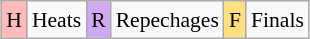<table class="wikitable" style="margin:0.5em auto; font-size:90%; line-height:1.25em; text-align:center;">
<tr>
<td style="background-color:#FFBBBB;">H</td>
<td>Heats</td>
<td style="background-color:#D0A9F5;">R</td>
<td>Repechages</td>
<td style="background-color:#FFDF80;">F</td>
<td>Finals</td>
</tr>
</table>
